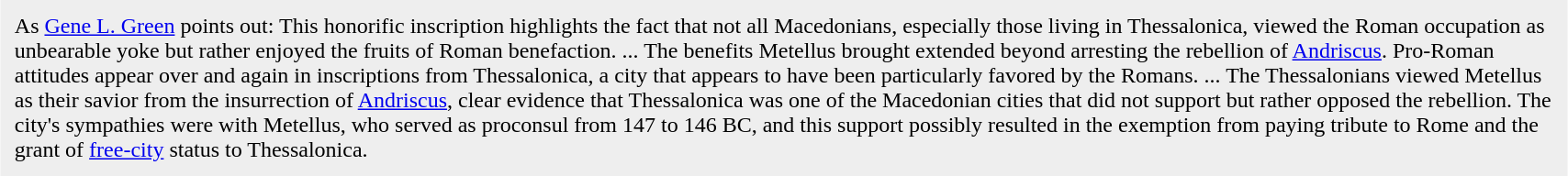<table border="0" cellpadding="10" cellspacing="0" align="center" width="90%" style="background-color: #EEEEEE;">
<tr ---->
<td>As <a href='#'>Gene L. Green</a> points out: This honorific inscription highlights the fact that not all Macedonians, especially those living in Thessalonica, viewed the Roman occupation as unbearable yoke but rather enjoyed the fruits of Roman benefaction. ... The benefits Metellus brought extended beyond arresting the rebellion of <a href='#'>Andriscus</a>. Pro-Roman attitudes appear over and again in inscriptions from Thessalonica, a city that appears to have been particularly favored by the Romans. ... The Thessalonians viewed Metellus as their savior from the insurrection of <a href='#'>Andriscus</a>, clear evidence that Thessalonica was one of the Macedonian cities that did not support but rather opposed the rebellion. The city's sympathies were with Metellus, who served as proconsul from 147 to 146 BC, and this support possibly resulted in the exemption from paying tribute to Rome and the grant of <a href='#'>free-city</a> status to Thessalonica.</td>
</tr>
</table>
